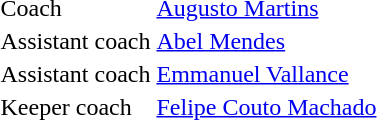<table>
<tr>
<td>Coach</td>
<td> <a href='#'>Augusto Martins</a></td>
</tr>
<tr>
<td>Assistant coach</td>
<td> <a href='#'>Abel Mendes</a></td>
</tr>
<tr>
<td>Assistant coach</td>
<td> <a href='#'>Emmanuel Vallance</a></td>
</tr>
<tr>
<td>Keeper coach</td>
<td> <a href='#'>Felipe Couto Machado</a></td>
</tr>
</table>
